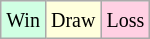<table class="wikitable">
<tr>
<td style="background-color: #d0ffe3;"><small>Win</small></td>
<td style="background-color: #ffffdd;"><small>Draw</small></td>
<td style="background-color: #ffd0e3;"><small>Loss</small></td>
</tr>
</table>
